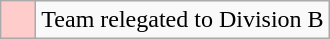<table class="wikitable">
<tr>
<td style="background: #ffcccc;">    </td>
<td>Team relegated to Division B</td>
</tr>
</table>
